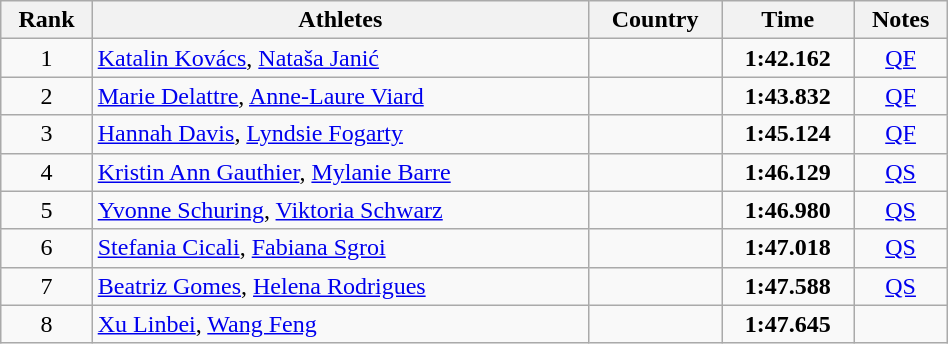<table class="wikitable sortable" width=50% style="text-align:center">
<tr>
<th>Rank</th>
<th>Athletes</th>
<th>Country</th>
<th>Time</th>
<th>Notes</th>
</tr>
<tr>
<td>1</td>
<td align=left><a href='#'>Katalin Kovács</a>, <a href='#'>Nataša Janić</a></td>
<td align=left></td>
<td><strong>1:42.162</strong></td>
<td><a href='#'>QF</a></td>
</tr>
<tr>
<td>2</td>
<td align=left><a href='#'>Marie Delattre</a>, <a href='#'>Anne-Laure Viard</a></td>
<td align=left></td>
<td><strong>1:43.832</strong></td>
<td><a href='#'>QF</a></td>
</tr>
<tr>
<td>3</td>
<td align=left><a href='#'>Hannah Davis</a>, <a href='#'>Lyndsie Fogarty</a></td>
<td align=left></td>
<td><strong>1:45.124</strong></td>
<td><a href='#'>QF</a></td>
</tr>
<tr>
<td>4</td>
<td align=left><a href='#'>Kristin Ann Gauthier</a>, <a href='#'>Mylanie Barre</a></td>
<td align=left></td>
<td><strong>1:46.129</strong></td>
<td><a href='#'>QS</a></td>
</tr>
<tr>
<td>5</td>
<td align=left><a href='#'>Yvonne Schuring</a>, <a href='#'>Viktoria Schwarz</a></td>
<td align=left></td>
<td><strong>1:46.980</strong></td>
<td><a href='#'>QS</a></td>
</tr>
<tr>
<td>6</td>
<td align=left><a href='#'>Stefania Cicali</a>, <a href='#'>Fabiana Sgroi</a></td>
<td align=left></td>
<td><strong>1:47.018</strong></td>
<td><a href='#'>QS</a></td>
</tr>
<tr>
<td>7</td>
<td align=left><a href='#'>Beatriz Gomes</a>, <a href='#'>Helena Rodrigues</a></td>
<td align=left></td>
<td><strong>1:47.588</strong></td>
<td><a href='#'>QS</a></td>
</tr>
<tr>
<td>8</td>
<td align=left><a href='#'>Xu Linbei</a>, <a href='#'>Wang Feng</a></td>
<td align=left></td>
<td><strong>1:47.645</strong></td>
<td></td>
</tr>
</table>
